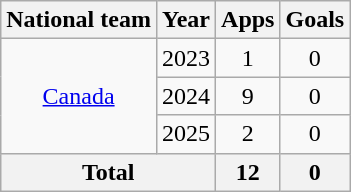<table class="wikitable" style="text-align:center">
<tr>
<th>National team</th>
<th>Year</th>
<th>Apps</th>
<th>Goals</th>
</tr>
<tr>
<td rowspan="3"><a href='#'>Canada</a></td>
<td>2023</td>
<td>1</td>
<td>0</td>
</tr>
<tr>
<td>2024</td>
<td>9</td>
<td>0</td>
</tr>
<tr>
<td>2025</td>
<td>2</td>
<td>0</td>
</tr>
<tr>
<th colspan="2">Total</th>
<th>12</th>
<th>0</th>
</tr>
</table>
